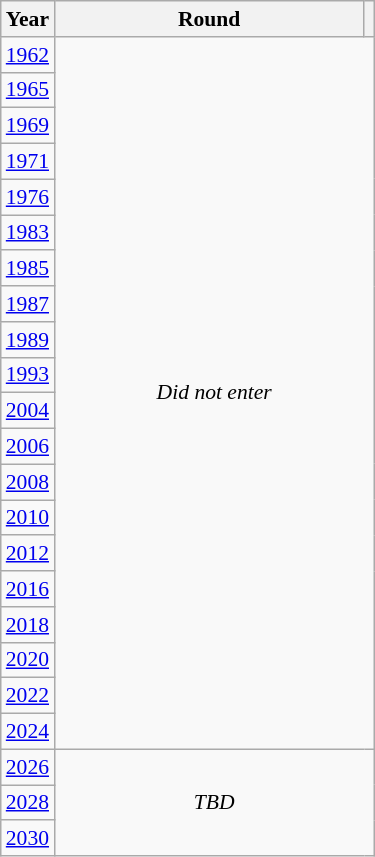<table class="wikitable" style="text-align: center; font-size:90%">
<tr>
<th>Year</th>
<th style="width:200px">Round</th>
<th></th>
</tr>
<tr>
<td><a href='#'>1962</a></td>
<td colspan="2" rowspan="20"><em>Did not enter</em></td>
</tr>
<tr>
<td><a href='#'>1965</a></td>
</tr>
<tr>
<td><a href='#'>1969</a></td>
</tr>
<tr>
<td><a href='#'>1971</a></td>
</tr>
<tr>
<td><a href='#'>1976</a></td>
</tr>
<tr>
<td><a href='#'>1983</a></td>
</tr>
<tr>
<td><a href='#'>1985</a></td>
</tr>
<tr>
<td><a href='#'>1987</a></td>
</tr>
<tr>
<td><a href='#'>1989</a></td>
</tr>
<tr>
<td><a href='#'>1993</a></td>
</tr>
<tr>
<td><a href='#'>2004</a></td>
</tr>
<tr>
<td><a href='#'>2006</a></td>
</tr>
<tr>
<td><a href='#'>2008</a></td>
</tr>
<tr>
<td><a href='#'>2010</a></td>
</tr>
<tr>
<td><a href='#'>2012</a></td>
</tr>
<tr>
<td><a href='#'>2016</a></td>
</tr>
<tr>
<td><a href='#'>2018</a></td>
</tr>
<tr>
<td><a href='#'>2020</a></td>
</tr>
<tr>
<td><a href='#'>2022</a></td>
</tr>
<tr>
<td><a href='#'>2024</a></td>
</tr>
<tr>
<td><a href='#'>2026</a></td>
<td colspan="2" rowspan="3"><em>TBD</em></td>
</tr>
<tr>
<td><a href='#'>2028</a></td>
</tr>
<tr>
<td><a href='#'>2030</a></td>
</tr>
</table>
